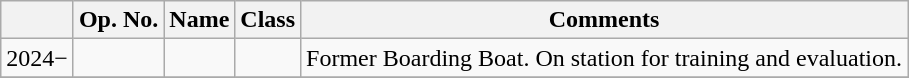<table class="wikitable">
<tr>
<th></th>
<th>Op. No.</th>
<th>Name</th>
<th>Class</th>
<th>Comments</th>
</tr>
<tr>
<td>2024−</td>
<td></td>
<td></td>
<td></td>
<td>Former Boarding Boat. On station for training and evaluation.</td>
</tr>
<tr>
</tr>
</table>
